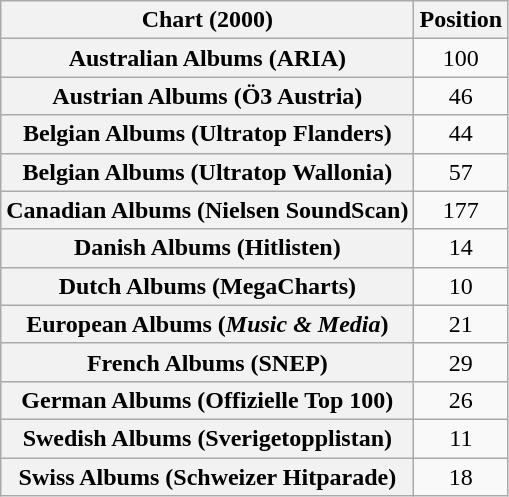<table class="wikitable sortable plainrowheaders" style="text-align:center">
<tr>
<th>Chart (2000)</th>
<th>Position</th>
</tr>
<tr>
<th scope="row">Australian Albums (ARIA)</th>
<td>100</td>
</tr>
<tr>
<th scope="row">Austrian Albums (Ö3 Austria)</th>
<td>46</td>
</tr>
<tr>
<th scope="row">Belgian Albums (Ultratop Flanders)</th>
<td>44</td>
</tr>
<tr>
<th scope="row">Belgian Albums (Ultratop Wallonia)</th>
<td>57</td>
</tr>
<tr>
<th scope="row">Canadian Albums (Nielsen SoundScan)</th>
<td>177</td>
</tr>
<tr>
<th scope="row">Danish Albums (Hitlisten)</th>
<td>14</td>
</tr>
<tr>
<th scope="row">Dutch Albums (MegaCharts)</th>
<td>10</td>
</tr>
<tr>
<th scope="row">European Albums (<em>Music & Media</em>)</th>
<td>21</td>
</tr>
<tr>
<th scope="row">French Albums (SNEP)</th>
<td>29</td>
</tr>
<tr>
<th scope="row">German Albums (Offizielle Top 100)</th>
<td>26</td>
</tr>
<tr>
<th scope="row">Swedish Albums (Sverigetopplistan)</th>
<td>11</td>
</tr>
<tr>
<th scope="row">Swiss Albums (Schweizer Hitparade)</th>
<td>18</td>
</tr>
</table>
